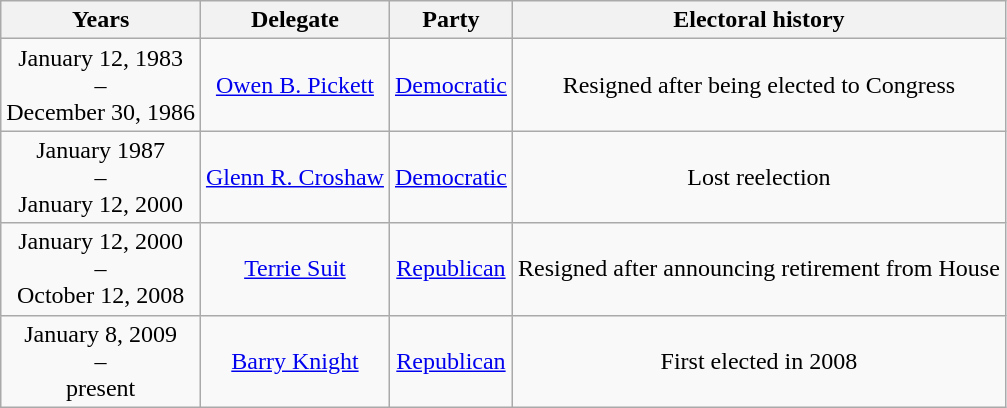<table class=wikitable style="text-align:center">
<tr valign=bottom>
<th>Years</th>
<th>Delegate</th>
<th>Party</th>
<th>Electoral history</th>
</tr>
<tr>
<td nowrap><span>January 12, 1983</span><br>–<br><span>December 30, 1986</span></td>
<td><a href='#'>Owen B. Pickett</a></td>
<td><a href='#'>Democratic</a></td>
<td>Resigned after being elected to Congress</td>
</tr>
<tr>
<td nowrap><span>January 1987</span><br>–<br><span>January 12, 2000</span></td>
<td><a href='#'>Glenn R. Croshaw</a></td>
<td><a href='#'>Democratic</a></td>
<td>Lost reelection</td>
</tr>
<tr>
<td nowrap><span>January 12, 2000</span><br>–<br><span>October 12, 2008</span></td>
<td><a href='#'>Terrie Suit</a></td>
<td><a href='#'>Republican</a></td>
<td>Resigned after announcing retirement from House</td>
</tr>
<tr>
<td nowrap><span>January 8, 2009</span><br>–<br><span>present</span></td>
<td><a href='#'>Barry Knight</a></td>
<td><a href='#'>Republican</a></td>
<td>First elected in 2008</td>
</tr>
</table>
